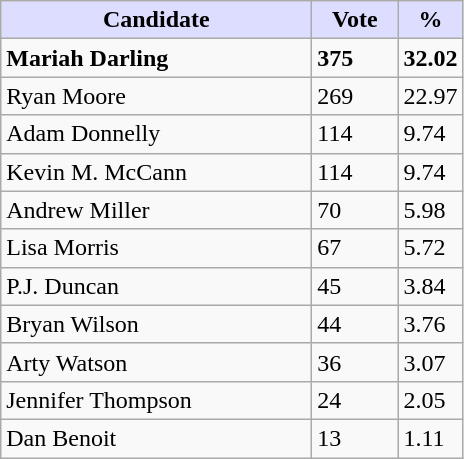<table class="wikitable">
<tr>
<th style="background:#ddf; width:200px;">Candidate</th>
<th style="background:#ddf; width:50px;">Vote</th>
<th style="background:#ddf; width:30px;">%</th>
</tr>
<tr>
<td><strong>Mariah Darling</strong></td>
<td><strong>375</strong></td>
<td><strong>32.02</strong></td>
</tr>
<tr>
<td>Ryan Moore</td>
<td>269</td>
<td>22.97</td>
</tr>
<tr>
<td>Adam Donnelly</td>
<td>114</td>
<td>9.74</td>
</tr>
<tr>
<td>Kevin M. McCann</td>
<td>114</td>
<td>9.74</td>
</tr>
<tr>
<td>Andrew Miller</td>
<td>70</td>
<td>5.98</td>
</tr>
<tr>
<td>Lisa Morris</td>
<td>67</td>
<td>5.72</td>
</tr>
<tr>
<td>P.J. Duncan</td>
<td>45</td>
<td>3.84</td>
</tr>
<tr>
<td>Bryan Wilson</td>
<td>44</td>
<td>3.76</td>
</tr>
<tr>
<td>Arty Watson</td>
<td>36</td>
<td>3.07</td>
</tr>
<tr>
<td>Jennifer Thompson</td>
<td>24</td>
<td>2.05</td>
</tr>
<tr>
<td>Dan Benoit</td>
<td>13</td>
<td>1.11</td>
</tr>
</table>
